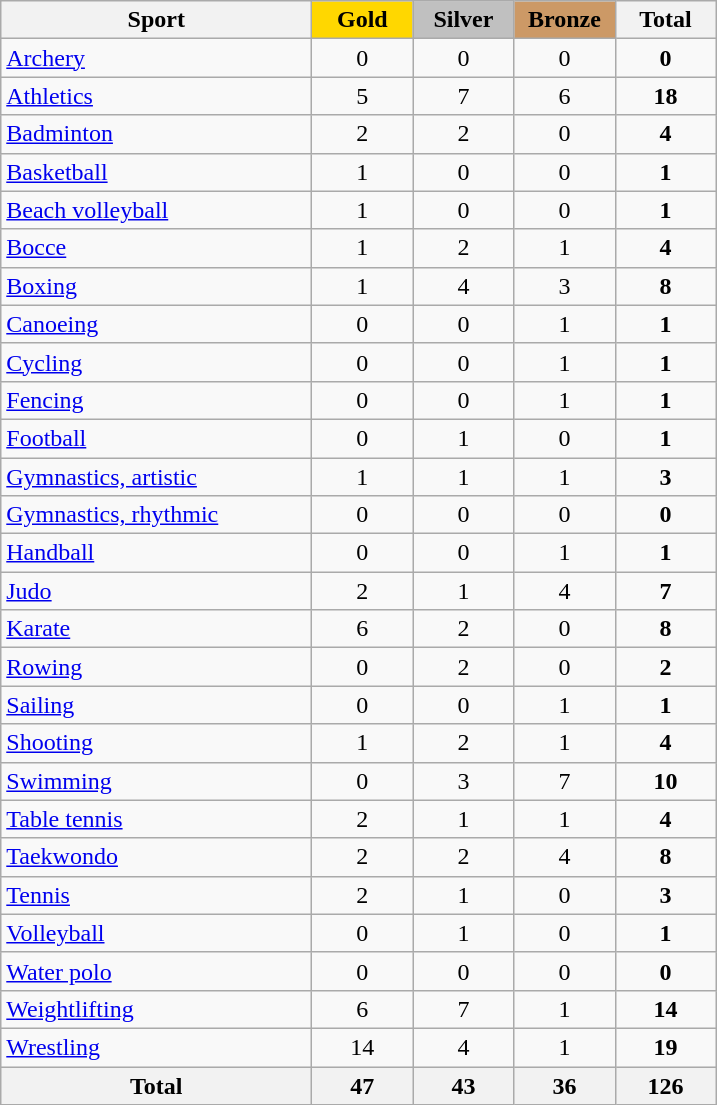<table class="wikitable" style="text-align:center;">
<tr>
<th width=200>Sport</th>
<td bgcolor=gold width=60><strong>Gold</strong></td>
<td bgcolor=silver width=60><strong>Silver</strong></td>
<td bgcolor=#cc9966 width=60><strong>Bronze</strong></td>
<th width=60>Total</th>
</tr>
<tr>
<td align=left><a href='#'>Archery</a></td>
<td>0</td>
<td>0</td>
<td>0</td>
<td><strong>0</strong></td>
</tr>
<tr>
<td align=left><a href='#'>Athletics</a></td>
<td>5</td>
<td>7</td>
<td>6</td>
<td><strong>18</strong></td>
</tr>
<tr>
<td align=left><a href='#'>Badminton</a></td>
<td>2</td>
<td>2</td>
<td>0</td>
<td><strong>4</strong></td>
</tr>
<tr>
<td align=left><a href='#'>Basketball</a></td>
<td>1</td>
<td>0</td>
<td>0</td>
<td><strong>1</strong></td>
</tr>
<tr>
<td align=left><a href='#'>Beach volleyball</a></td>
<td>1</td>
<td>0</td>
<td>0</td>
<td><strong>1</strong></td>
</tr>
<tr>
<td align=left><a href='#'>Bocce</a></td>
<td>1</td>
<td>2</td>
<td>1</td>
<td><strong>4</strong></td>
</tr>
<tr>
<td align=left><a href='#'>Boxing</a></td>
<td>1</td>
<td>4</td>
<td>3</td>
<td><strong>8</strong></td>
</tr>
<tr>
<td align=left><a href='#'>Canoeing</a></td>
<td>0</td>
<td>0</td>
<td>1</td>
<td><strong>1</strong></td>
</tr>
<tr>
<td align=left><a href='#'>Cycling</a></td>
<td>0</td>
<td>0</td>
<td>1</td>
<td><strong>1</strong></td>
</tr>
<tr>
<td align=left><a href='#'>Fencing</a></td>
<td>0</td>
<td>0</td>
<td>1</td>
<td><strong>1</strong></td>
</tr>
<tr>
<td align=left><a href='#'>Football</a></td>
<td>0</td>
<td>1</td>
<td>0</td>
<td><strong>1</strong></td>
</tr>
<tr>
<td align=left><a href='#'>Gymnastics, artistic</a></td>
<td>1</td>
<td>1</td>
<td>1</td>
<td><strong>3</strong></td>
</tr>
<tr>
<td align=left><a href='#'>Gymnastics, rhythmic</a></td>
<td>0</td>
<td>0</td>
<td>0</td>
<td><strong>0</strong></td>
</tr>
<tr>
<td align=left><a href='#'>Handball</a></td>
<td>0</td>
<td>0</td>
<td>1</td>
<td><strong>1</strong></td>
</tr>
<tr>
<td align=left><a href='#'>Judo</a></td>
<td>2</td>
<td>1</td>
<td>4</td>
<td><strong>7</strong></td>
</tr>
<tr>
<td align=left><a href='#'>Karate</a></td>
<td>6</td>
<td>2</td>
<td>0</td>
<td><strong>8</strong></td>
</tr>
<tr>
<td align=left><a href='#'>Rowing</a></td>
<td>0</td>
<td>2</td>
<td>0</td>
<td><strong>2</strong></td>
</tr>
<tr>
<td align=left><a href='#'>Sailing</a></td>
<td>0</td>
<td>0</td>
<td>1</td>
<td><strong>1</strong></td>
</tr>
<tr>
<td align=left><a href='#'>Shooting</a></td>
<td>1</td>
<td>2</td>
<td>1</td>
<td><strong>4</strong></td>
</tr>
<tr>
<td align=left><a href='#'>Swimming</a></td>
<td>0</td>
<td>3</td>
<td>7</td>
<td><strong>10</strong></td>
</tr>
<tr>
<td align=left><a href='#'>Table tennis</a></td>
<td>2</td>
<td>1</td>
<td>1</td>
<td><strong>4</strong></td>
</tr>
<tr>
<td align=left><a href='#'>Taekwondo</a></td>
<td>2</td>
<td>2</td>
<td>4</td>
<td><strong>8</strong></td>
</tr>
<tr>
<td align=left><a href='#'>Tennis</a></td>
<td>2</td>
<td>1</td>
<td>0</td>
<td><strong>3</strong></td>
</tr>
<tr>
<td align=left><a href='#'>Volleyball</a></td>
<td>0</td>
<td>1</td>
<td>0</td>
<td><strong>1</strong></td>
</tr>
<tr>
<td align=left><a href='#'>Water polo</a></td>
<td>0</td>
<td>0</td>
<td>0</td>
<td><strong>0</strong></td>
</tr>
<tr>
<td align=left><a href='#'>Weightlifting</a></td>
<td>6</td>
<td>7</td>
<td>1</td>
<td><strong>14</strong></td>
</tr>
<tr>
<td align=left><a href='#'>Wrestling</a></td>
<td>14</td>
<td>4</td>
<td>1</td>
<td><strong>19</strong></td>
</tr>
<tr>
<th>Total</th>
<th>47</th>
<th>43</th>
<th>36</th>
<th>126</th>
</tr>
</table>
